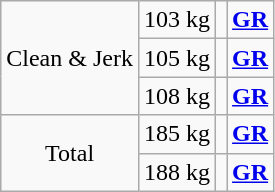<table class = "wikitable" style="text-align:center;">
<tr>
<td rowspan=3>Clean & Jerk</td>
<td>103 kg</td>
<td align=left></td>
<td><strong><a href='#'>GR</a></strong></td>
</tr>
<tr>
<td>105 kg</td>
<td align=left></td>
<td><strong><a href='#'>GR</a></strong></td>
</tr>
<tr>
<td>108 kg</td>
<td align=left></td>
<td><strong><a href='#'>GR</a></strong></td>
</tr>
<tr>
<td rowspan=2>Total</td>
<td>185 kg</td>
<td align=left></td>
<td><strong><a href='#'>GR</a></strong></td>
</tr>
<tr>
<td>188 kg</td>
<td align=left></td>
<td><strong><a href='#'>GR</a></strong></td>
</tr>
</table>
